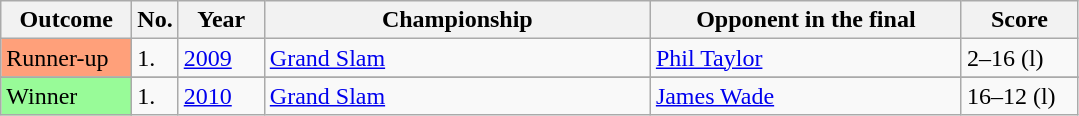<table class="sortable wikitable">
<tr>
<th width="80">Outcome</th>
<th width="20">No.</th>
<th width="50">Year</th>
<th style="width:250px;">Championship</th>
<th style="width:200px;">Opponent in the final</th>
<th width="70">Score</th>
</tr>
<tr>
<td style="background:#ffa07a;">Runner-up</td>
<td>1.</td>
<td><a href='#'>2009</a></td>
<td><a href='#'>Grand Slam</a></td>
<td> <a href='#'>Phil Taylor</a></td>
<td>2–16 (l)</td>
</tr>
<tr>
</tr>
<tr>
<td style="background:#98FB98">Winner</td>
<td>1.</td>
<td><a href='#'>2010</a></td>
<td><a href='#'>Grand Slam</a></td>
<td> <a href='#'>James Wade</a></td>
<td>16–12 (l)</td>
</tr>
</table>
